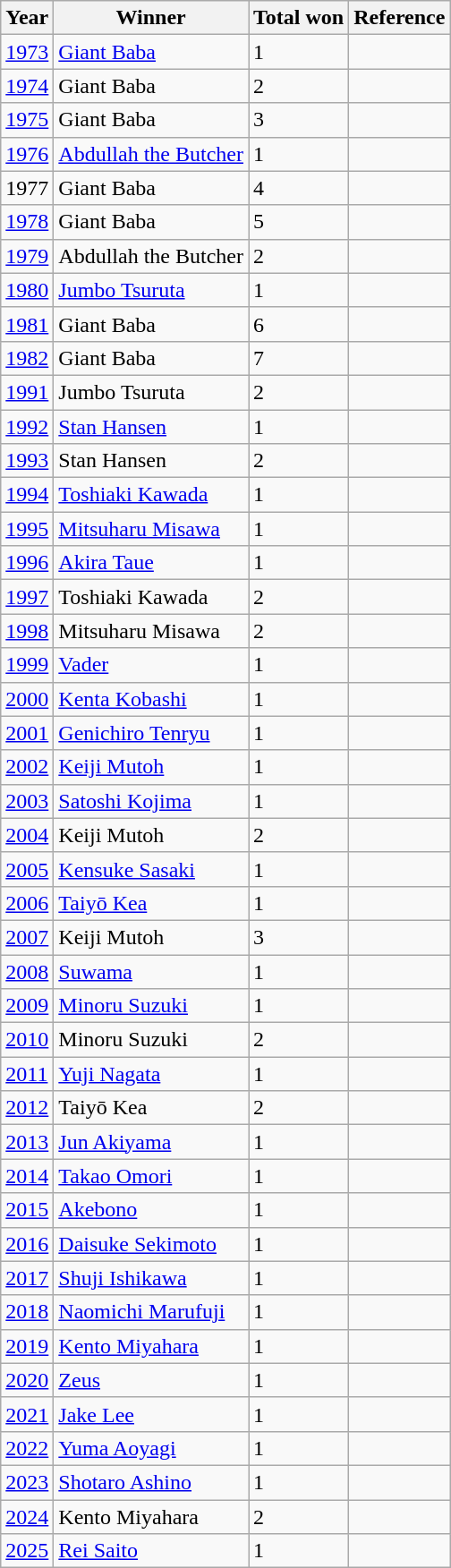<table class="wikitable sortable">
<tr>
<th>Year</th>
<th>Winner</th>
<th>Total won</th>
<th>Reference</th>
</tr>
<tr>
<td><a href='#'>1973</a></td>
<td><a href='#'>Giant Baba</a></td>
<td>1</td>
<td></td>
</tr>
<tr>
<td><a href='#'>1974</a></td>
<td>Giant Baba</td>
<td>2</td>
<td></td>
</tr>
<tr>
<td><a href='#'>1975</a></td>
<td>Giant Baba</td>
<td>3</td>
<td></td>
</tr>
<tr>
<td><a href='#'>1976</a></td>
<td><a href='#'>Abdullah the Butcher</a></td>
<td>1</td>
<td></td>
</tr>
<tr>
<td>1977</td>
<td>Giant Baba</td>
<td>4</td>
<td></td>
</tr>
<tr>
<td><a href='#'>1978</a></td>
<td>Giant Baba</td>
<td>5</td>
<td></td>
</tr>
<tr>
<td><a href='#'>1979</a></td>
<td>Abdullah the Butcher</td>
<td>2</td>
<td></td>
</tr>
<tr>
<td><a href='#'>1980</a></td>
<td><a href='#'>Jumbo Tsuruta</a></td>
<td>1</td>
<td></td>
</tr>
<tr>
<td><a href='#'>1981</a></td>
<td>Giant Baba</td>
<td>6</td>
<td></td>
</tr>
<tr>
<td><a href='#'>1982</a></td>
<td>Giant Baba</td>
<td>7</td>
<td></td>
</tr>
<tr>
<td><a href='#'>1991</a></td>
<td>Jumbo Tsuruta</td>
<td>2</td>
<td></td>
</tr>
<tr>
<td><a href='#'>1992</a></td>
<td><a href='#'>Stan Hansen</a></td>
<td>1</td>
<td></td>
</tr>
<tr>
<td><a href='#'>1993</a></td>
<td>Stan Hansen</td>
<td>2</td>
<td></td>
</tr>
<tr>
<td><a href='#'>1994</a></td>
<td><a href='#'>Toshiaki Kawada</a></td>
<td>1</td>
<td></td>
</tr>
<tr>
<td><a href='#'>1995</a></td>
<td><a href='#'>Mitsuharu Misawa</a></td>
<td>1</td>
<td></td>
</tr>
<tr>
<td><a href='#'>1996</a></td>
<td><a href='#'>Akira Taue</a></td>
<td>1</td>
<td></td>
</tr>
<tr>
<td><a href='#'>1997</a></td>
<td>Toshiaki Kawada</td>
<td>2</td>
<td></td>
</tr>
<tr>
<td><a href='#'>1998</a></td>
<td>Mitsuharu Misawa</td>
<td>2</td>
<td></td>
</tr>
<tr>
<td><a href='#'>1999</a></td>
<td><a href='#'>Vader</a></td>
<td>1</td>
<td></td>
</tr>
<tr>
<td><a href='#'>2000</a></td>
<td><a href='#'>Kenta Kobashi</a></td>
<td>1</td>
<td></td>
</tr>
<tr>
<td><a href='#'>2001</a></td>
<td><a href='#'>Genichiro Tenryu</a></td>
<td>1</td>
<td></td>
</tr>
<tr>
<td><a href='#'>2002</a></td>
<td><a href='#'>Keiji Mutoh</a></td>
<td>1</td>
<td></td>
</tr>
<tr>
<td><a href='#'>2003</a></td>
<td><a href='#'>Satoshi Kojima</a></td>
<td>1</td>
<td></td>
</tr>
<tr>
<td><a href='#'>2004</a></td>
<td>Keiji Mutoh</td>
<td>2</td>
<td></td>
</tr>
<tr>
<td><a href='#'>2005</a></td>
<td><a href='#'>Kensuke Sasaki</a></td>
<td>1</td>
<td></td>
</tr>
<tr>
<td><a href='#'>2006</a></td>
<td><a href='#'>Taiyō Kea</a></td>
<td>1</td>
<td></td>
</tr>
<tr>
<td><a href='#'>2007</a></td>
<td>Keiji Mutoh</td>
<td>3</td>
<td></td>
</tr>
<tr>
<td><a href='#'>2008</a></td>
<td><a href='#'>Suwama</a></td>
<td>1</td>
<td></td>
</tr>
<tr>
<td><a href='#'>2009</a></td>
<td><a href='#'>Minoru Suzuki</a></td>
<td>1</td>
<td></td>
</tr>
<tr>
<td><a href='#'>2010</a></td>
<td>Minoru Suzuki</td>
<td>2</td>
<td></td>
</tr>
<tr>
<td><a href='#'>2011</a></td>
<td><a href='#'>Yuji Nagata</a></td>
<td>1</td>
<td></td>
</tr>
<tr>
<td><a href='#'>2012</a></td>
<td>Taiyō Kea</td>
<td>2</td>
<td></td>
</tr>
<tr>
<td><a href='#'>2013</a></td>
<td><a href='#'>Jun Akiyama</a></td>
<td>1</td>
<td></td>
</tr>
<tr>
<td><a href='#'>2014</a></td>
<td><a href='#'>Takao Omori</a></td>
<td>1</td>
<td></td>
</tr>
<tr>
<td><a href='#'>2015</a></td>
<td><a href='#'>Akebono</a></td>
<td>1</td>
<td></td>
</tr>
<tr>
<td><a href='#'>2016</a></td>
<td><a href='#'>Daisuke Sekimoto</a></td>
<td>1</td>
<td></td>
</tr>
<tr>
<td><a href='#'>2017</a></td>
<td><a href='#'>Shuji Ishikawa</a></td>
<td>1</td>
<td></td>
</tr>
<tr>
<td><a href='#'>2018</a></td>
<td><a href='#'>Naomichi Marufuji</a></td>
<td>1</td>
<td></td>
</tr>
<tr>
<td><a href='#'>2019</a></td>
<td><a href='#'>Kento Miyahara</a></td>
<td>1</td>
<td></td>
</tr>
<tr>
<td><a href='#'>2020</a></td>
<td><a href='#'>Zeus</a></td>
<td>1</td>
<td></td>
</tr>
<tr>
<td><a href='#'>2021</a></td>
<td><a href='#'>Jake Lee</a></td>
<td>1</td>
<td></td>
</tr>
<tr>
<td><a href='#'>2022</a></td>
<td><a href='#'>Yuma Aoyagi</a></td>
<td>1</td>
<td></td>
</tr>
<tr>
<td><a href='#'>2023</a></td>
<td><a href='#'>Shotaro Ashino</a></td>
<td>1</td>
<td></td>
</tr>
<tr>
<td><a href='#'>2024</a></td>
<td>Kento Miyahara</td>
<td>2</td>
<td></td>
</tr>
<tr>
<td><a href='#'>2025</a></td>
<td><a href='#'>Rei Saito</a></td>
<td>1</td>
<td></td>
</tr>
</table>
